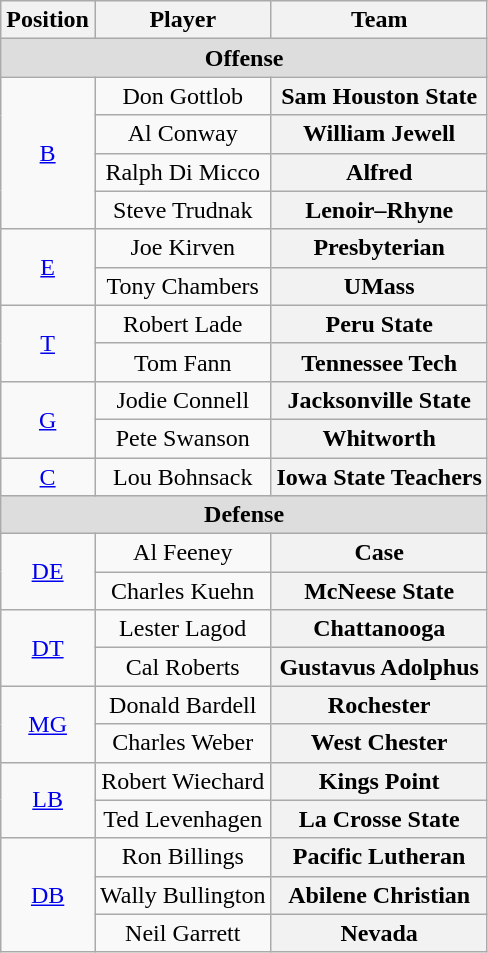<table class="wikitable">
<tr>
<th>Position</th>
<th>Player</th>
<th>Team</th>
</tr>
<tr>
<td colspan="3" style="text-align:center; background:#ddd;"><strong>Offense </strong></td>
</tr>
<tr style="text-align:center;">
<td rowspan="4"><a href='#'>B</a></td>
<td>Don Gottlob</td>
<th Style = >Sam Houston State</th>
</tr>
<tr style="text-align:center;">
<td>Al Conway</td>
<th Style = >William Jewell</th>
</tr>
<tr style="text-align:center;">
<td>Ralph Di Micco</td>
<th Style = >Alfred</th>
</tr>
<tr style="text-align:center;">
<td>Steve Trudnak</td>
<th Style = >Lenoir–Rhyne</th>
</tr>
<tr style="text-align:center;">
<td rowspan="2"><a href='#'>E</a></td>
<td>Joe Kirven</td>
<th Style = >Presbyterian</th>
</tr>
<tr style="text-align:center;">
<td>Tony Chambers</td>
<th Style = >UMass</th>
</tr>
<tr style="text-align:center;">
<td rowspan="2"><a href='#'>T</a></td>
<td>Robert Lade</td>
<th Style = >Peru State</th>
</tr>
<tr style="text-align:center;">
<td>Tom Fann</td>
<th Style = >Tennessee Tech</th>
</tr>
<tr style="text-align:center;">
<td rowspan="2"><a href='#'>G</a></td>
<td>Jodie Connell</td>
<th Style = >Jacksonville State</th>
</tr>
<tr style="text-align:center;">
<td>Pete Swanson</td>
<th Style = >Whitworth</th>
</tr>
<tr style="text-align:center;">
<td><a href='#'>C</a></td>
<td>Lou Bohnsack</td>
<th Style = >Iowa State Teachers</th>
</tr>
<tr>
<td colspan="3" style="text-align:center; background:#ddd;"><strong>Defense</strong></td>
</tr>
<tr style="text-align:center;">
<td rowspan="2"><a href='#'>DE</a></td>
<td>Al Feeney</td>
<th Style = >Case</th>
</tr>
<tr style="text-align:center;">
<td>Charles Kuehn</td>
<th Style = >McNeese State</th>
</tr>
<tr style="text-align:center;">
<td rowspan="2"><a href='#'>DT</a></td>
<td>Lester Lagod</td>
<th Style = >Chattanooga</th>
</tr>
<tr style="text-align:center;">
<td>Cal Roberts</td>
<th Style = >Gustavus Adolphus</th>
</tr>
<tr style="text-align:center;">
<td rowspan="2"><a href='#'>MG</a></td>
<td>Donald Bardell</td>
<th Style = >Rochester</th>
</tr>
<tr style="text-align:center;">
<td>Charles Weber</td>
<th Style = >West Chester</th>
</tr>
<tr style="text-align:center;">
<td rowspan="2"><a href='#'>LB</a></td>
<td>Robert Wiechard</td>
<th Style = >Kings Point</th>
</tr>
<tr style="text-align:center;">
<td>Ted Levenhagen</td>
<th Style = >La Crosse State</th>
</tr>
<tr style="text-align:center;">
<td rowspan="3"><a href='#'>DB</a></td>
<td>Ron Billings</td>
<th Style = >Pacific Lutheran</th>
</tr>
<tr style="text-align:center;">
<td>Wally Bullington</td>
<th Style = >Abilene Christian</th>
</tr>
<tr style="text-align:center;">
<td>Neil Garrett</td>
<th Style = >Nevada</th>
</tr>
</table>
